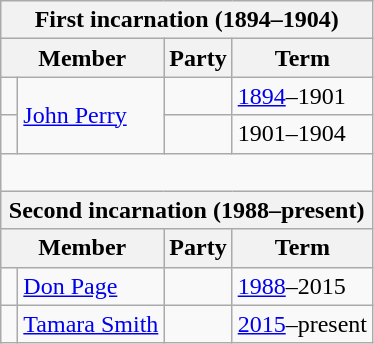<table class="wikitable">
<tr>
<th colspan="4">First incarnation (1894–1904)</th>
</tr>
<tr>
<th colspan="2">Member</th>
<th>Party</th>
<th>Term</th>
</tr>
<tr style="background: #f9f9f9">
<td> </td>
<td rowspan="2"><a href='#'>John Perry</a></td>
<td></td>
<td><a href='#'>1894</a>–1901</td>
</tr>
<tr style="background: #f9f9f9">
<td> </td>
<td></td>
<td>1901–1904</td>
</tr>
<tr style="background: #f9f9f9">
<td colspan="4" style='border-style: none none none none;'> </td>
</tr>
<tr>
<th colspan="4">Second incarnation (1988–present)</th>
</tr>
<tr>
<th colspan="2">Member</th>
<th>Party</th>
<th>Term</th>
</tr>
<tr style="background: #f9f9f9">
<td> </td>
<td><a href='#'>Don Page</a></td>
<td></td>
<td><a href='#'>1988</a>–2015</td>
</tr>
<tr style="background: #f9f9f9">
<td> </td>
<td><a href='#'>Tamara Smith</a></td>
<td></td>
<td><a href='#'>2015</a>–present</td>
</tr>
</table>
